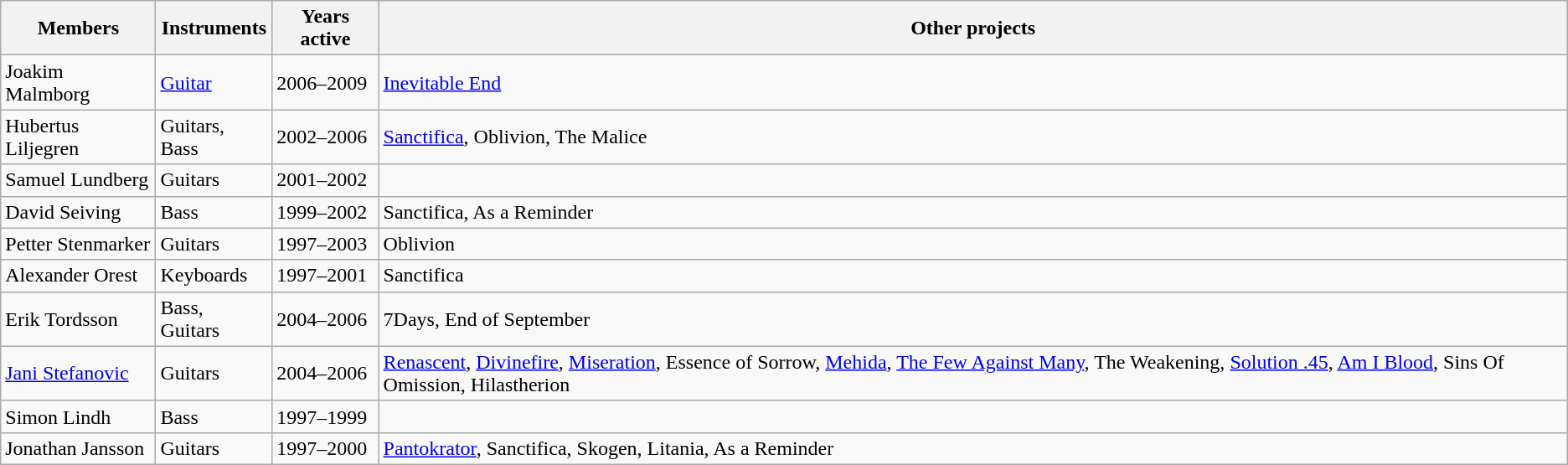<table class="wikitable">
<tr>
<th>Members</th>
<th>Instruments</th>
<th>Years active</th>
<th>Other projects</th>
</tr>
<tr>
<td>Joakim Malmborg</td>
<td><a href='#'>Guitar</a></td>
<td>2006–2009</td>
<td><a href='#'>Inevitable End</a></td>
</tr>
<tr>
<td>Hubertus Liljegren</td>
<td>Guitars, Bass</td>
<td>2002–2006</td>
<td><a href='#'>Sanctifica</a>, Oblivion, The Malice</td>
</tr>
<tr>
<td>Samuel Lundberg</td>
<td>Guitars</td>
<td>2001–2002</td>
<td></td>
</tr>
<tr>
<td>David Seiving</td>
<td>Bass</td>
<td>1999–2002</td>
<td>Sanctifica, As a Reminder</td>
</tr>
<tr>
<td>Petter Stenmarker</td>
<td>Guitars</td>
<td>1997–2003</td>
<td>Oblivion</td>
</tr>
<tr>
<td>Alexander Orest</td>
<td>Keyboards</td>
<td>1997–2001</td>
<td>Sanctifica</td>
</tr>
<tr>
<td>Erik Tordsson</td>
<td>Bass, Guitars</td>
<td>2004–2006</td>
<td>7Days, End of September</td>
</tr>
<tr>
<td><a href='#'>Jani Stefanovic</a></td>
<td>Guitars</td>
<td>2004–2006</td>
<td><a href='#'>Renascent</a>, <a href='#'>Divinefire</a>, <a href='#'>Miseration</a>, Essence of Sorrow, <a href='#'>Mehida</a>, <a href='#'>The Few Against Many</a>, The Weakening, <a href='#'>Solution .45</a>, <a href='#'>Am I Blood</a>, Sins Of Omission, Hilastherion</td>
</tr>
<tr>
<td>Simon Lindh</td>
<td>Bass</td>
<td>1997–1999</td>
<td></td>
</tr>
<tr>
<td>Jonathan Jansson</td>
<td>Guitars</td>
<td>1997–2000</td>
<td><a href='#'>Pantokrator</a>, Sanctifica, Skogen, Litania, As a Reminder</td>
</tr>
</table>
